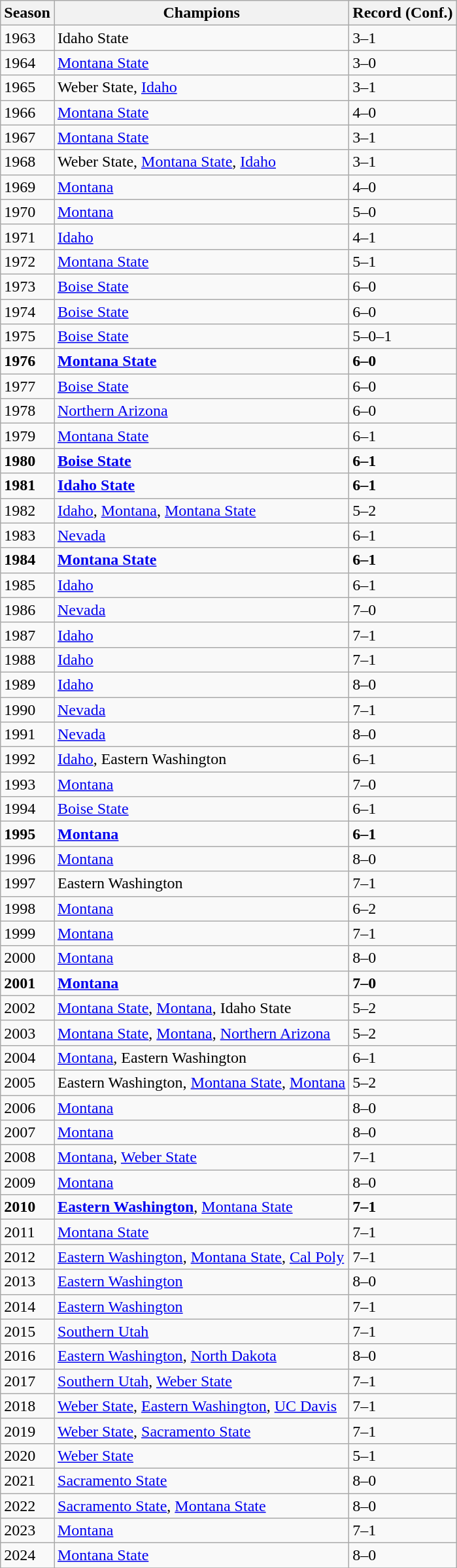<table class="wikitable">
<tr>
<th>Season</th>
<th>Champions</th>
<th>Record (Conf.)</th>
</tr>
<tr>
<td>1963</td>
<td>Idaho State</td>
<td>3–1</td>
</tr>
<tr>
<td>1964</td>
<td><a href='#'>Montana State</a></td>
<td>3–0</td>
</tr>
<tr>
<td>1965</td>
<td>Weber State, <a href='#'>Idaho</a></td>
<td>3–1</td>
</tr>
<tr>
<td>1966</td>
<td><a href='#'>Montana State</a></td>
<td>4–0</td>
</tr>
<tr>
<td>1967</td>
<td><a href='#'>Montana State</a></td>
<td>3–1</td>
</tr>
<tr>
<td>1968</td>
<td>Weber State, <a href='#'>Montana State</a>, <a href='#'>Idaho</a></td>
<td>3–1</td>
</tr>
<tr>
<td>1969</td>
<td><a href='#'>Montana</a></td>
<td>4–0</td>
</tr>
<tr>
<td>1970</td>
<td><a href='#'>Montana</a></td>
<td>5–0</td>
</tr>
<tr>
<td>1971</td>
<td><a href='#'>Idaho</a></td>
<td>4–1</td>
</tr>
<tr>
<td>1972</td>
<td><a href='#'>Montana State</a></td>
<td>5–1</td>
</tr>
<tr>
<td>1973</td>
<td><a href='#'>Boise State</a></td>
<td>6–0</td>
</tr>
<tr>
<td>1974</td>
<td><a href='#'>Boise State</a></td>
<td>6–0</td>
</tr>
<tr>
<td>1975</td>
<td><a href='#'>Boise State</a></td>
<td>5–0–1</td>
</tr>
<tr>
<td><strong>1976</strong></td>
<td><a href='#'><strong>Montana State</strong></a></td>
<td><strong>6–0</strong></td>
</tr>
<tr>
<td>1977</td>
<td><a href='#'>Boise State</a></td>
<td>6–0</td>
</tr>
<tr>
<td>1978</td>
<td><a href='#'>Northern Arizona</a></td>
<td>6–0</td>
</tr>
<tr>
<td>1979</td>
<td><a href='#'>Montana State</a></td>
<td>6–1</td>
</tr>
<tr>
<td><strong>1980</strong></td>
<td><a href='#'><strong>Boise State</strong></a></td>
<td><strong>6–1</strong></td>
</tr>
<tr>
<td><strong>1981</strong></td>
<td><a href='#'><strong>Idaho State</strong></a></td>
<td><strong>6–1</strong></td>
</tr>
<tr>
<td>1982</td>
<td><a href='#'>Idaho</a>, <a href='#'>Montana</a>, <a href='#'>Montana State</a></td>
<td>5–2</td>
</tr>
<tr>
<td>1983</td>
<td><a href='#'>Nevada</a></td>
<td>6–1</td>
</tr>
<tr>
<td><strong>1984</strong></td>
<td><a href='#'><strong>Montana State</strong></a></td>
<td><strong>6–1</strong></td>
</tr>
<tr>
<td>1985</td>
<td><a href='#'>Idaho</a></td>
<td>6–1</td>
</tr>
<tr>
<td>1986</td>
<td><a href='#'>Nevada</a></td>
<td>7–0</td>
</tr>
<tr>
<td>1987</td>
<td><a href='#'>Idaho</a></td>
<td>7–1</td>
</tr>
<tr>
<td>1988</td>
<td><a href='#'>Idaho</a></td>
<td>7–1</td>
</tr>
<tr>
<td>1989</td>
<td><a href='#'>Idaho</a></td>
<td>8–0</td>
</tr>
<tr>
<td>1990</td>
<td><a href='#'>Nevada</a></td>
<td>7–1</td>
</tr>
<tr>
<td>1991</td>
<td><a href='#'>Nevada</a></td>
<td>8–0</td>
</tr>
<tr>
<td>1992</td>
<td><a href='#'>Idaho</a>, Eastern Washington</td>
<td>6–1</td>
</tr>
<tr>
<td>1993</td>
<td><a href='#'>Montana</a></td>
<td>7–0</td>
</tr>
<tr>
<td>1994</td>
<td><a href='#'>Boise State</a></td>
<td>6–1</td>
</tr>
<tr>
<td><strong>1995</strong></td>
<td><a href='#'><strong>Montana</strong></a></td>
<td><strong>6–1</strong></td>
</tr>
<tr>
<td>1996</td>
<td><a href='#'>Montana</a></td>
<td>8–0</td>
</tr>
<tr>
<td>1997</td>
<td>Eastern Washington</td>
<td>7–1</td>
</tr>
<tr>
<td>1998</td>
<td><a href='#'>Montana</a></td>
<td>6–2</td>
</tr>
<tr>
<td>1999</td>
<td><a href='#'>Montana</a></td>
<td>7–1</td>
</tr>
<tr>
<td>2000</td>
<td><a href='#'>Montana</a></td>
<td>8–0</td>
</tr>
<tr>
<td><strong>2001</strong></td>
<td><a href='#'><strong>Montana</strong></a></td>
<td><strong>7–0</strong></td>
</tr>
<tr>
<td>2002</td>
<td><a href='#'>Montana State</a>, <a href='#'>Montana</a>, Idaho State</td>
<td>5–2</td>
</tr>
<tr>
<td>2003</td>
<td><a href='#'>Montana State</a>, <a href='#'>Montana</a>, <a href='#'>Northern Arizona</a></td>
<td>5–2</td>
</tr>
<tr>
<td>2004</td>
<td><a href='#'>Montana</a>, Eastern Washington</td>
<td>6–1</td>
</tr>
<tr>
<td>2005</td>
<td>Eastern Washington, <a href='#'>Montana State</a>, <a href='#'>Montana</a></td>
<td>5–2</td>
</tr>
<tr>
<td>2006</td>
<td><a href='#'>Montana</a></td>
<td>8–0</td>
</tr>
<tr>
<td>2007</td>
<td><a href='#'>Montana</a></td>
<td>8–0</td>
</tr>
<tr>
<td>2008</td>
<td><a href='#'>Montana</a>, <a href='#'>Weber State</a></td>
<td>7–1</td>
</tr>
<tr>
<td>2009</td>
<td><a href='#'>Montana</a></td>
<td>8–0</td>
</tr>
<tr>
<td><strong>2010</strong></td>
<td><a href='#'><strong>Eastern Washington</strong></a>, <a href='#'>Montana State</a></td>
<td><strong>7–1</strong></td>
</tr>
<tr>
<td>2011</td>
<td><a href='#'>Montana State</a></td>
<td>7–1</td>
</tr>
<tr>
<td>2012</td>
<td><a href='#'>Eastern Washington</a>, <a href='#'>Montana State</a>, <a href='#'>Cal Poly</a></td>
<td>7–1</td>
</tr>
<tr>
<td>2013</td>
<td><a href='#'>Eastern Washington</a></td>
<td>8–0</td>
</tr>
<tr>
<td>2014</td>
<td><a href='#'>Eastern Washington</a></td>
<td>7–1</td>
</tr>
<tr>
<td>2015</td>
<td><a href='#'>Southern Utah</a></td>
<td>7–1</td>
</tr>
<tr>
<td>2016</td>
<td><a href='#'>Eastern Washington</a>, <a href='#'>North Dakota</a></td>
<td>8–0</td>
</tr>
<tr>
<td>2017</td>
<td><a href='#'>Southern Utah</a>, <a href='#'>Weber State</a></td>
<td>7–1</td>
</tr>
<tr>
<td>2018</td>
<td><a href='#'>Weber State</a>, <a href='#'>Eastern Washington</a>, <a href='#'>UC Davis</a></td>
<td>7–1</td>
</tr>
<tr>
<td>2019</td>
<td><a href='#'>Weber State</a>, <a href='#'>Sacramento State</a></td>
<td>7–1</td>
</tr>
<tr>
<td>2020</td>
<td><a href='#'>Weber State</a></td>
<td>5–1</td>
</tr>
<tr>
<td>2021</td>
<td><a href='#'>Sacramento State</a></td>
<td>8–0</td>
</tr>
<tr>
<td>2022</td>
<td><a href='#'>Sacramento State</a>, <a href='#'>Montana State</a></td>
<td>8–0</td>
</tr>
<tr>
<td>2023</td>
<td><a href='#'>Montana</a></td>
<td>7–1</td>
</tr>
<tr>
<td>2024</td>
<td><a href='#'>Montana State</a></td>
<td>8–0</td>
</tr>
<tr>
</tr>
</table>
